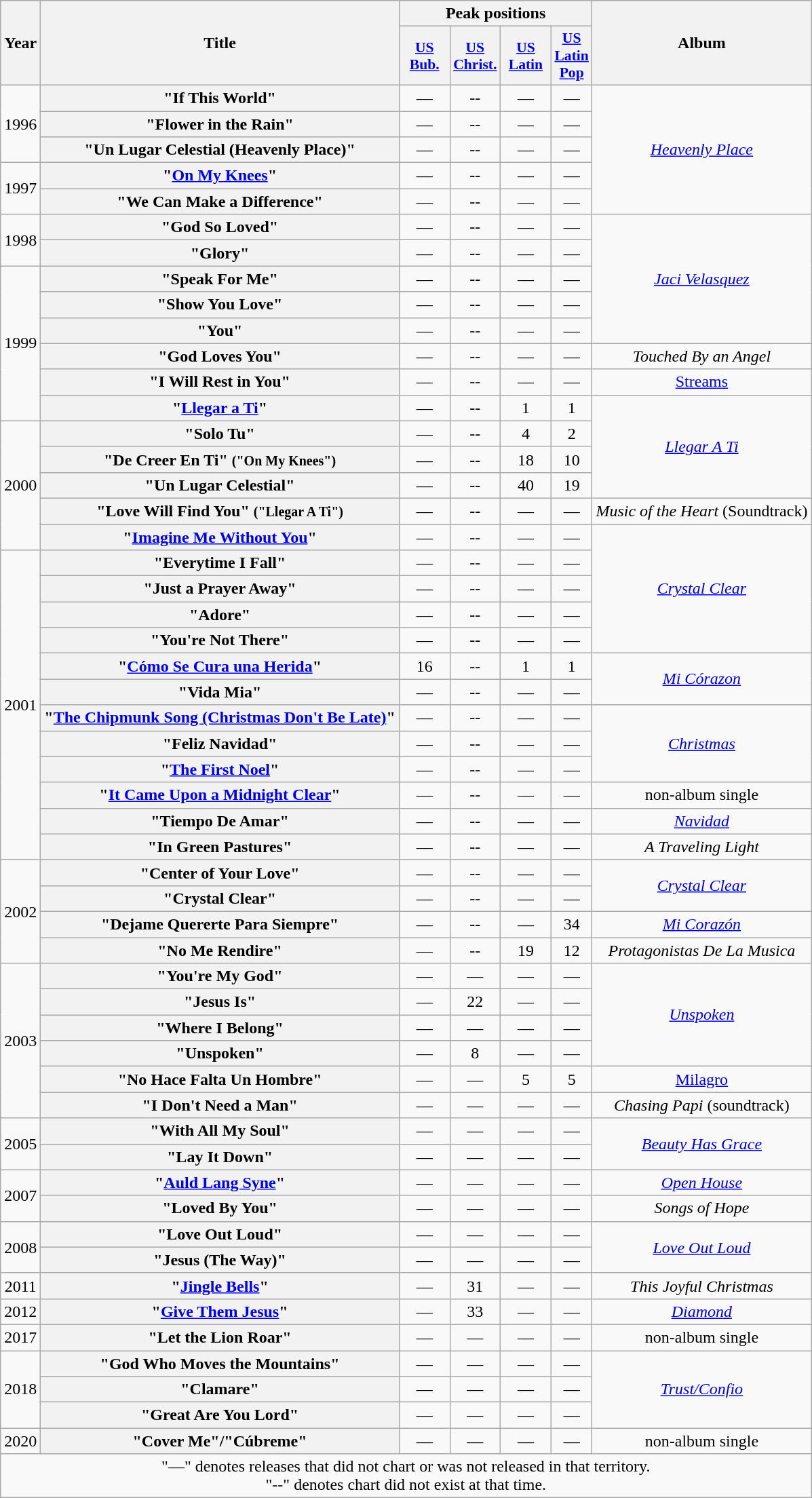<table class="wikitable plainrowheaders" style="text-align:center;">
<tr>
<th scope="col" rowspan="2">Year</th>
<th scope="col" rowspan="2">Title</th>
<th scope="col" colspan="4">Peak positions</th>
<th scope="col" rowspan="2">Album</th>
</tr>
<tr>
<th scope="col" style="width:3em;font-size:90%;" !width="25"><a href='#'>US<br>Bub.</a><br></th>
<th scope="col" style="width:2em; font-size:90%;"><a href='#'>US Christ.</a><br></th>
<th scope="col" style="width:3em;font-size:90%;" !width="25"><a href='#'>US Latin</a><br></th>
<th scope="col" style="width:2em; font-size:90%;"><a href='#'>US Latin Pop</a><br></th>
</tr>
<tr>
<td rowspan="3">1996</td>
<th scope="row">"If This World"</th>
<td style="text-align:center;">—</td>
<td style="text-align:center;">--</td>
<td style="text-align:center;">—</td>
<td style="text-align:center;">—</td>
<td rowspan="5"><em><a href='#'>Heavenly Place</a></em></td>
</tr>
<tr>
<th scope="row">"Flower in the Rain"</th>
<td style="text-align:center;">—</td>
<td style="text-align:center;">--</td>
<td style="text-align:center;">—</td>
<td style="text-align:center;">—</td>
</tr>
<tr>
<th scope="row">"Un Lugar Celestial (Heavenly Place)"</th>
<td style="text-align:center;">—</td>
<td style="text-align:center;">--</td>
<td style="text-align:center;">—</td>
<td style="text-align:center;">—</td>
</tr>
<tr>
<td rowspan="2">1997</td>
<th scope="row">"<a href='#'>On My Knees</a>"</th>
<td style="text-align:center;">—</td>
<td style="text-align:center;">--</td>
<td style="text-align:center;">—</td>
<td style="text-align:center;">—</td>
</tr>
<tr>
<th scope="row">"We Can Make a Difference"</th>
<td style="text-align:center;">—</td>
<td style="text-align:center;">--</td>
<td style="text-align:center;">—</td>
<td style="text-align:center;">—</td>
</tr>
<tr>
<td rowspan="2">1998</td>
<th scope="row">"God So Loved"</th>
<td style="text-align:center;">—</td>
<td style="text-align:center;">--</td>
<td style="text-align:center;">—</td>
<td style="text-align:center;">—</td>
<td rowspan="5"><em><a href='#'>Jaci Velasquez</a></em></td>
</tr>
<tr>
<th scope="row">"Glory"</th>
<td style="text-align:center;">—</td>
<td style="text-align:center;">--</td>
<td style="text-align:center;">—</td>
<td style="text-align:center;">—</td>
</tr>
<tr>
<td rowspan="6">1999</td>
<th scope="row">"Speak For Me"</th>
<td style="text-align:center;">—</td>
<td style="text-align:center;">--</td>
<td style="text-align:center;">—</td>
<td style="text-align:center;">—</td>
</tr>
<tr>
<th scope="row">"Show You Love"</th>
<td style="text-align:center;">—</td>
<td style="text-align:center;">--</td>
<td style="text-align:center;">—</td>
<td style="text-align:center;">—</td>
</tr>
<tr>
<th scope="row">"You"</th>
<td style="text-align:center;">—</td>
<td style="text-align:center;">--</td>
<td style="text-align:center;">—</td>
<td style="text-align:center;">—</td>
</tr>
<tr>
<th scope="row">"God Loves You"</th>
<td style="text-align:center;">—</td>
<td style="text-align:center;">--</td>
<td style="text-align:center;">—</td>
<td style="text-align:center;">—</td>
<td><em>Touched By an Angel</em></td>
</tr>
<tr>
<th scope="row">"I Will Rest in You"</th>
<td style="text-align:center;">—</td>
<td style="text-align:center;">--</td>
<td style="text-align:center;">—</td>
<td style="text-align:center;">—</td>
<td><a href='#'>Streams</a></td>
</tr>
<tr>
<th scope="row">"<a href='#'>Llegar a Ti</a>"<br></th>
<td style="text-align:center;">—</td>
<td style="text-align:center;">--</td>
<td style="text-align:center;">1</td>
<td style="text-align:center;">1</td>
<td rowspan="4"><em><a href='#'>Llegar A Ti</a></em></td>
</tr>
<tr>
<td rowspan="5">2000</td>
<th scope="row">"Solo Tu"</th>
<td style="text-align:center;">—</td>
<td style="text-align:center;">--</td>
<td style="text-align:center;">4</td>
<td style="text-align:center;">2</td>
</tr>
<tr>
<th scope="row">"De Creer En Ti" <small>("On My Knees")</small></th>
<td style="text-align:center;">—</td>
<td style="text-align:center;">--</td>
<td style="text-align:center;">18</td>
<td style="text-align:center;">10</td>
</tr>
<tr>
<th scope="row">"Un Lugar Celestial"</th>
<td style="text-align:center;">—</td>
<td style="text-align:center;">--</td>
<td style="text-align:center;">40</td>
<td style="text-align:center;">19</td>
</tr>
<tr>
<th scope="row">"Love Will Find You" <small>("Llegar A Ti")</small></th>
<td style="text-align:center;">—</td>
<td style="text-align:center;">--</td>
<td style="text-align:center;">—</td>
<td style="text-align:center;">—</td>
<td><em>Music of the Heart</em> (Soundtrack)</td>
</tr>
<tr>
<th scope="row">"<a href='#'>Imagine Me Without You</a>"</th>
<td style="text-align:center;">—</td>
<td style="text-align:center;">--</td>
<td style="text-align:center;">—</td>
<td style="text-align:center;">—</td>
<td rowspan="5"><em><a href='#'>Crystal Clear</a></em></td>
</tr>
<tr>
<td rowspan="12">2001</td>
<th scope="row">"Everytime I Fall"</th>
<td style="text-align:center;">—</td>
<td style="text-align:center;">--</td>
<td style="text-align:center;">—</td>
<td style="text-align:center;">—</td>
</tr>
<tr>
<th scope="row">"Just a Prayer Away"</th>
<td style="text-align:center;">—</td>
<td style="text-align:center;">--</td>
<td style="text-align:center;">—</td>
<td style="text-align:center;">—</td>
</tr>
<tr>
<th scope="row">"Adore"</th>
<td style="text-align:center;">—</td>
<td style="text-align:center;">--</td>
<td style="text-align:center;">—</td>
<td style="text-align:center;">—</td>
</tr>
<tr>
<th scope="row">"You're Not There"</th>
<td style="text-align:center;">—</td>
<td style="text-align:center;">--</td>
<td style="text-align:center;">—</td>
<td style="text-align:center;">—</td>
</tr>
<tr>
<th scope="row">"<a href='#'>Cómo Se Cura una Herida</a>"</th>
<td style="text-align:center;">16</td>
<td style="text-align:center;">--</td>
<td style="text-align:center;">1</td>
<td style="text-align:center;">1</td>
<td rowspan="2"><em><a href='#'>Mi Córazon</a></em></td>
</tr>
<tr>
<th scope="row">"Vida Mia"<br></th>
<td style="text-align:center;">—</td>
<td style="text-align:center;">--</td>
<td style="text-align:center;">—</td>
<td style="text-align:center;">—</td>
</tr>
<tr>
<th scope="row">"<a href='#'>The Chipmunk Song (Christmas Don't Be Late)</a>"<br></th>
<td style="text-align:center;">—</td>
<td style="text-align:center;">--</td>
<td style="text-align:center;">—</td>
<td style="text-align:center;">—</td>
<td rowspan="3"><em><a href='#'>Christmas</a></em></td>
</tr>
<tr>
<th scope="row">"Feliz Navidad"</th>
<td style="text-align:center;">—</td>
<td style="text-align:center;">--</td>
<td style="text-align:center;">—</td>
<td style="text-align:center;">—</td>
</tr>
<tr>
<th scope="row">"<a href='#'>The First Noel</a>"</th>
<td style="text-align:center;">—</td>
<td style="text-align:center;">--</td>
<td style="text-align:center;">—</td>
<td style="text-align:center;">—</td>
</tr>
<tr>
<th scope="row">"<a href='#'>It Came Upon a Midnight Clear</a>"</th>
<td style="text-align:center;">—</td>
<td style="text-align:center;">--</td>
<td style="text-align:center;">—</td>
<td style="text-align:center;">—</td>
<td>non-album single</td>
</tr>
<tr>
<th scope="row">"Tiempo De Amar"</th>
<td style="text-align:center;">—</td>
<td style="text-align:center;">--</td>
<td style="text-align:center;">—</td>
<td style="text-align:center;">—</td>
<td><em><a href='#'>Navidad</a></em></td>
</tr>
<tr>
<th scope="row">"In Green Pastures"</th>
<td style="text-align:center;">—</td>
<td style="text-align:center;">--</td>
<td style="text-align:center;">—</td>
<td style="text-align:center;">—</td>
<td><em>A Traveling Light</em></td>
</tr>
<tr>
<td rowspan="4">2002</td>
<th scope="row">"Center of Your Love"</th>
<td style="text-align:center;">—</td>
<td style="text-align:center;">--</td>
<td style="text-align:center;">—</td>
<td style="text-align:center;">—</td>
<td rowspan="2"><em><a href='#'>Crystal Clear</a></em></td>
</tr>
<tr>
<th scope="row">"Crystal Clear"</th>
<td style="text-align:center;">—</td>
<td style="text-align:center;">--</td>
<td style="text-align:center;">—</td>
<td style="text-align:center;">—</td>
</tr>
<tr>
<th scope="row">"Dejame Quererte Para Siempre"</th>
<td style="text-align:center;">—</td>
<td style="text-align:center;">--</td>
<td style="text-align:center;">—</td>
<td style="text-align:center;">34</td>
<td><em><a href='#'>Mi Corazón</a></em></td>
</tr>
<tr>
<th scope="row">"No Me Rendire"<br></th>
<td style="text-align:center;">—</td>
<td style="text-align:center;">--</td>
<td style="text-align:center;">19</td>
<td style="text-align:center;">12</td>
<td><em>Protagonistas De La Musica</em></td>
</tr>
<tr>
<td rowspan="6">2003</td>
<th scope="row">"You're My God"</th>
<td style="text-align:center;">—</td>
<td style="text-align:center;">—</td>
<td style="text-align:center;">—</td>
<td style="text-align:center;">—</td>
<td rowspan="4"><em><a href='#'>Unspoken</a></em></td>
</tr>
<tr>
<th scope="row">"Jesus Is"</th>
<td style="text-align:center;">—</td>
<td style="text-align:center;">22</td>
<td style="text-align:center;">—</td>
<td style="text-align:center;">—</td>
</tr>
<tr>
<th scope="row">"Where I Belong"</th>
<td style="text-align:center;">—</td>
<td style="text-align:center;">—</td>
<td style="text-align:center;">—</td>
<td style="text-align:center;">—</td>
</tr>
<tr>
<th scope="row">"Unspoken"</th>
<td style="text-align:center;">—</td>
<td style="text-align:center;">8</td>
<td style="text-align:center;">—</td>
<td style="text-align:center;">—</td>
</tr>
<tr>
<th scope="row">"No Hace Falta Un Hombre"</th>
<td style="text-align:center;">—</td>
<td style="text-align:center;">—</td>
<td style="text-align:center;">5</td>
<td style="text-align:center;">5</td>
<td><a href='#'>Milagro</a></td>
</tr>
<tr>
<th scope="row">"I Don't Need a Man"</th>
<td style="text-align:center;">—</td>
<td style="text-align:center;">—</td>
<td style="text-align:center;">—</td>
<td style="text-align:center;">—</td>
<td><em>Chasing Papi</em> (soundtrack)</td>
</tr>
<tr>
<td rowspan="2">2005</td>
<th scope="row">"With All My Soul"</th>
<td style="text-align:center;">—</td>
<td style="text-align:center;">—</td>
<td style="text-align:center;">—</td>
<td style="text-align:center;">—</td>
<td rowspan="2"><em><a href='#'>Beauty Has Grace</a></em></td>
</tr>
<tr>
<th scope="row">"Lay It Down"</th>
<td style="text-align:center;">—</td>
<td style="text-align:center;">—</td>
<td style="text-align:center;">—</td>
<td style="text-align:center;">—</td>
</tr>
<tr>
<td rowspan="2">2007</td>
<th scope="row">"<a href='#'>Auld Lang Syne</a>"</th>
<td style="text-align:center;">—</td>
<td style="text-align:center;">—</td>
<td style="text-align:center;">—</td>
<td style="text-align:center;">—</td>
<td><em><a href='#'>Open House</a></em></td>
</tr>
<tr>
<th scope="row">"Loved By You"</th>
<td style="text-align:center;">—</td>
<td style="text-align:center;">—</td>
<td style="text-align:center;">—</td>
<td style="text-align:center;">—</td>
<td><em>Songs of Hope</em></td>
</tr>
<tr>
<td rowspan="2">2008</td>
<th scope="row">"Love Out Loud"</th>
<td style="text-align:center;">—</td>
<td style="text-align:center;">—</td>
<td style="text-align:center;">—</td>
<td style="text-align:center;">—</td>
<td rowspan="2"><em><a href='#'>Love Out Loud</a></em></td>
</tr>
<tr>
<th scope="row">"Jesus (The Way)"</th>
<td style="text-align:center;">—</td>
<td style="text-align:center;">—</td>
<td style="text-align:center;">—</td>
<td style="text-align:center;">—</td>
</tr>
<tr>
<td>2011</td>
<th scope="row">"<a href='#'>Jingle Bells</a>"<br></th>
<td style="text-align:center;">—</td>
<td style="text-align:center;">31</td>
<td style="text-align:center;">—</td>
<td style="text-align:center;">—</td>
<td><em>This Joyful Christmas</em></td>
</tr>
<tr>
<td>2012</td>
<th scope="row">"<a href='#'>Give Them Jesus</a>"</th>
<td style="text-align:center;">—</td>
<td style="text-align:center;">33</td>
<td style="text-align:center;">—</td>
<td style="text-align:center;">—</td>
<td><em><a href='#'>Diamond</a></em></td>
</tr>
<tr>
<td>2017</td>
<th scope="row">"Let the Lion Roar"<br></th>
<td style="text-align:center;">—</td>
<td style="text-align:center;">—</td>
<td style="text-align:center;">—</td>
<td style="text-align:center;">—</td>
<td>non-album single</td>
</tr>
<tr>
<td rowspan="3">2018</td>
<th scope="row">"God Who Moves the Mountains"</th>
<td style="text-align:center;">—</td>
<td style="text-align:center;">—</td>
<td style="text-align:center;">—</td>
<td style="text-align:center;">—</td>
<td rowspan="3"><em><a href='#'>Trust/Confio</a></em></td>
</tr>
<tr>
<th scope="row">"Clamare"</th>
<td style="text-align:center;">—</td>
<td style="text-align:center;">—</td>
<td style="text-align:center;">—</td>
<td style="text-align:center;">—</td>
</tr>
<tr>
<th scope="row">"Great Are You Lord"<br></th>
<td style="text-align:center;">—</td>
<td style="text-align:center;">—</td>
<td style="text-align:center;">—</td>
<td style="text-align:center;">—</td>
</tr>
<tr>
<td>2020</td>
<th scope="row">"Cover Me"/"Cúbreme"</th>
<td style="text-align:center;">—</td>
<td style="text-align:center;">—</td>
<td style="text-align:center;">—</td>
<td style="text-align:center;">—</td>
<td>non-album single</td>
</tr>
<tr>
<td colspan="7" style="text-align:center;">"—" denotes releases that did not chart or was not released in that territory.<br>"--" denotes chart did not exist at that time.</td>
</tr>
</table>
